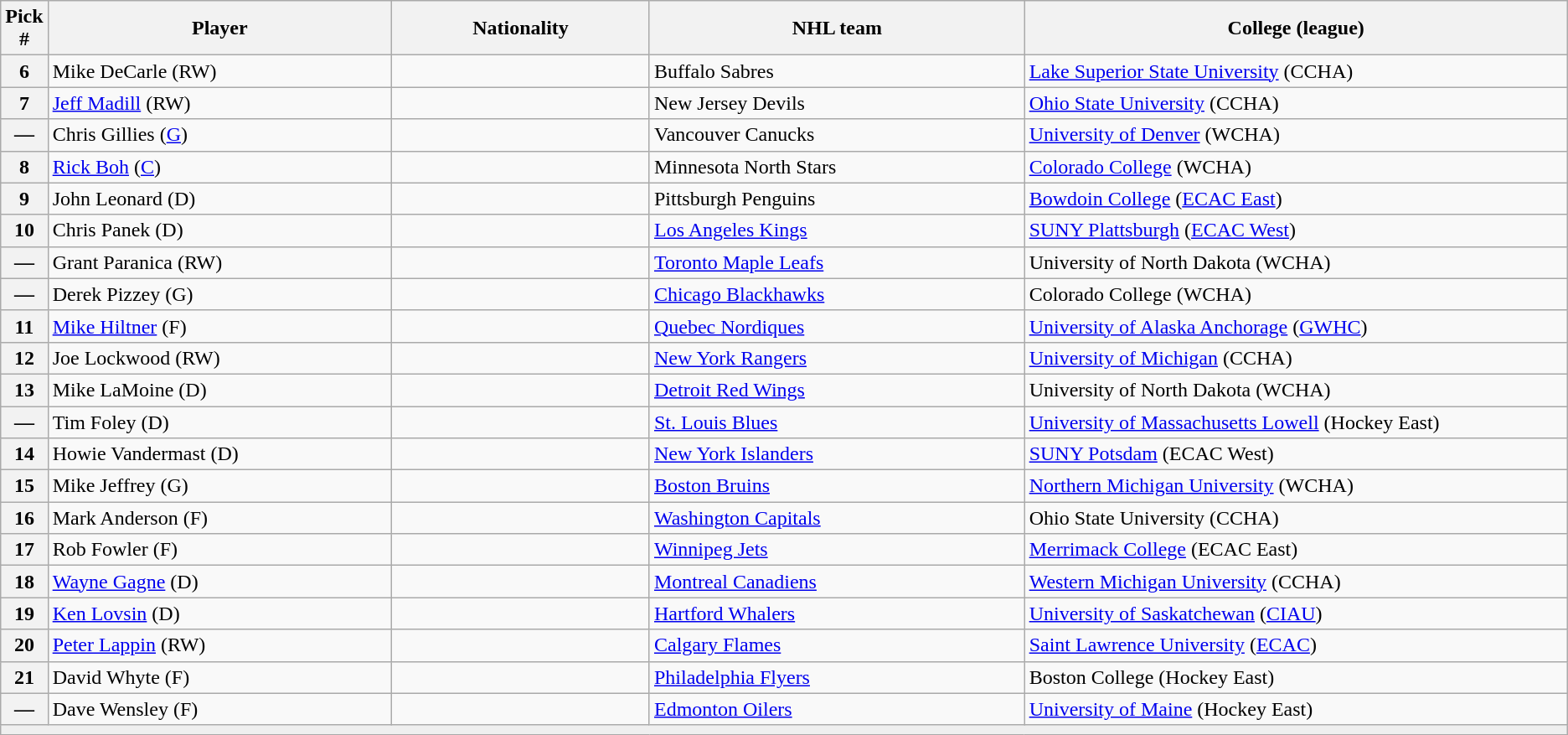<table class="wikitable">
<tr>
<th bgcolor="#DDDDFF" width="2.75%">Pick #</th>
<th bgcolor="#DDDDFF" width="22.0%">Player</th>
<th bgcolor="#DDDDFF" width="16.5%">Nationality</th>
<th bgcolor="#DDDDFF" width="24.0%">NHL team</th>
<th bgcolor="#DDDDFF" width="100.0%">College (league)</th>
</tr>
<tr>
<th>6</th>
<td>Mike DeCarle (RW)</td>
<td></td>
<td>Buffalo Sabres</td>
<td><a href='#'>Lake Superior State University</a> (CCHA)</td>
</tr>
<tr>
<th>7</th>
<td><a href='#'>Jeff Madill</a> (RW)</td>
<td></td>
<td>New Jersey Devils</td>
<td><a href='#'>Ohio State University</a> (CCHA)</td>
</tr>
<tr>
<th>—</th>
<td>Chris Gillies (<a href='#'>G</a>)</td>
<td></td>
<td>Vancouver Canucks</td>
<td><a href='#'>University of Denver</a> (WCHA)</td>
</tr>
<tr>
<th>8</th>
<td><a href='#'>Rick Boh</a> (<a href='#'>C</a>)</td>
<td></td>
<td>Minnesota North Stars</td>
<td><a href='#'>Colorado College</a> (WCHA)</td>
</tr>
<tr>
<th>9</th>
<td>John Leonard (D)</td>
<td></td>
<td>Pittsburgh Penguins</td>
<td><a href='#'>Bowdoin College</a> (<a href='#'>ECAC East</a>)</td>
</tr>
<tr>
<th>10</th>
<td>Chris Panek (D)</td>
<td></td>
<td><a href='#'>Los Angeles Kings</a></td>
<td><a href='#'>SUNY Plattsburgh</a> (<a href='#'>ECAC West</a>)</td>
</tr>
<tr>
<th>—</th>
<td>Grant Paranica (RW)</td>
<td></td>
<td><a href='#'>Toronto Maple Leafs</a></td>
<td>University of North Dakota (WCHA)</td>
</tr>
<tr>
<th>—</th>
<td>Derek Pizzey (G)</td>
<td></td>
<td><a href='#'>Chicago Blackhawks</a></td>
<td>Colorado College (WCHA)</td>
</tr>
<tr>
<th>11</th>
<td><a href='#'>Mike Hiltner</a> (F)</td>
<td></td>
<td><a href='#'>Quebec Nordiques</a></td>
<td><a href='#'>University of Alaska Anchorage</a> (<a href='#'>GWHC</a>)</td>
</tr>
<tr>
<th>12</th>
<td>Joe Lockwood (RW)</td>
<td></td>
<td><a href='#'>New York Rangers</a></td>
<td><a href='#'>University of Michigan</a> (CCHA)</td>
</tr>
<tr>
<th>13</th>
<td>Mike LaMoine (D)</td>
<td></td>
<td><a href='#'>Detroit Red Wings</a></td>
<td>University of North Dakota (WCHA)</td>
</tr>
<tr>
<th>—</th>
<td>Tim Foley (D)</td>
<td></td>
<td><a href='#'>St. Louis Blues</a></td>
<td><a href='#'>University of Massachusetts Lowell</a> (Hockey East)</td>
</tr>
<tr>
<th>14</th>
<td>Howie Vandermast (D)</td>
<td></td>
<td><a href='#'>New York Islanders</a></td>
<td><a href='#'>SUNY Potsdam</a> (ECAC West)</td>
</tr>
<tr>
<th>15</th>
<td>Mike Jeffrey (G)</td>
<td></td>
<td><a href='#'>Boston Bruins</a></td>
<td><a href='#'>Northern Michigan University</a> (WCHA)</td>
</tr>
<tr>
<th>16</th>
<td>Mark Anderson (F)</td>
<td></td>
<td><a href='#'>Washington Capitals</a></td>
<td>Ohio State University (CCHA)</td>
</tr>
<tr>
<th>17</th>
<td>Rob Fowler (F)</td>
<td></td>
<td><a href='#'>Winnipeg Jets</a></td>
<td><a href='#'>Merrimack College</a> (ECAC East)</td>
</tr>
<tr>
<th>18</th>
<td><a href='#'>Wayne Gagne</a> (D)</td>
<td></td>
<td><a href='#'>Montreal Canadiens</a></td>
<td><a href='#'>Western Michigan University</a> (CCHA)</td>
</tr>
<tr>
<th>19</th>
<td><a href='#'>Ken Lovsin</a> (D)</td>
<td></td>
<td><a href='#'>Hartford Whalers</a></td>
<td><a href='#'>University of Saskatchewan</a> (<a href='#'>CIAU</a>)</td>
</tr>
<tr>
<th>20</th>
<td><a href='#'>Peter Lappin</a> (RW)</td>
<td></td>
<td><a href='#'>Calgary Flames</a></td>
<td><a href='#'>Saint Lawrence University</a> (<a href='#'>ECAC</a>)</td>
</tr>
<tr>
<th>21</th>
<td>David Whyte (F)</td>
<td></td>
<td><a href='#'>Philadelphia Flyers</a></td>
<td>Boston College (Hockey East)</td>
</tr>
<tr>
<th>—</th>
<td>Dave Wensley (F)</td>
<td></td>
<td><a href='#'>Edmonton Oilers</a></td>
<td><a href='#'>University of Maine</a> (Hockey East)</td>
</tr>
<tr>
<td align=center colspan="5" bgcolor="#efefef"></td>
</tr>
</table>
